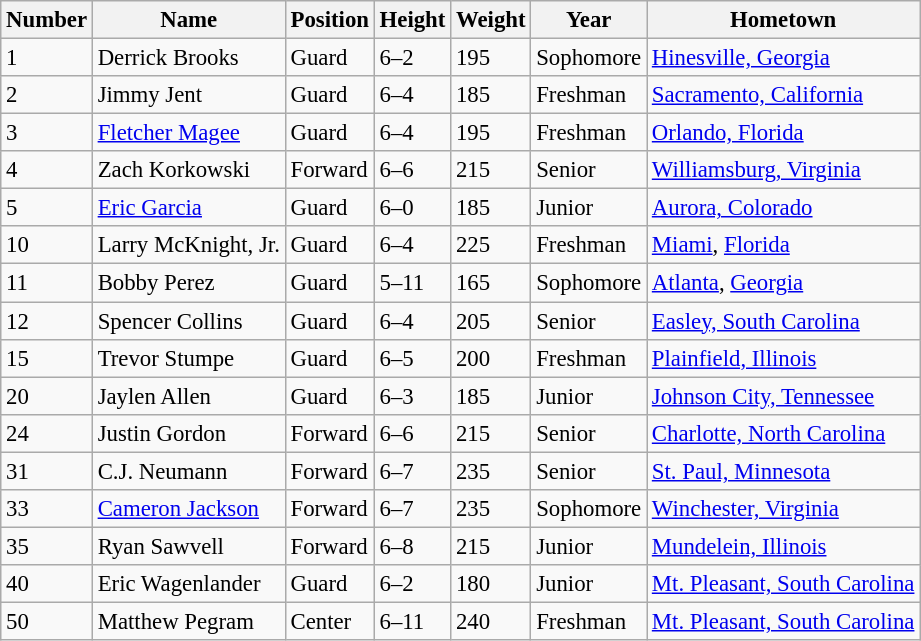<table class="wikitable sortable" style="font-size: 95%;">
<tr>
<th>Number</th>
<th>Name</th>
<th>Position</th>
<th>Height</th>
<th>Weight</th>
<th>Year</th>
<th>Hometown</th>
</tr>
<tr>
<td>1</td>
<td>Derrick Brooks</td>
<td>Guard</td>
<td>6–2</td>
<td>195</td>
<td>Sophomore</td>
<td><a href='#'>Hinesville, Georgia</a></td>
</tr>
<tr>
<td>2</td>
<td>Jimmy Jent</td>
<td>Guard</td>
<td>6–4</td>
<td>185</td>
<td>Freshman</td>
<td><a href='#'>Sacramento, California</a></td>
</tr>
<tr>
<td>3</td>
<td><a href='#'>Fletcher Magee</a></td>
<td>Guard</td>
<td>6–4</td>
<td>195</td>
<td>Freshman</td>
<td><a href='#'>Orlando, Florida</a></td>
</tr>
<tr>
<td>4</td>
<td>Zach Korkowski</td>
<td>Forward</td>
<td>6–6</td>
<td>215</td>
<td>Senior</td>
<td><a href='#'>Williamsburg, Virginia</a></td>
</tr>
<tr>
<td>5</td>
<td><a href='#'>Eric Garcia</a></td>
<td>Guard</td>
<td>6–0</td>
<td>185</td>
<td>Junior</td>
<td><a href='#'>Aurora, Colorado</a></td>
</tr>
<tr>
<td>10</td>
<td>Larry McKnight, Jr.</td>
<td>Guard</td>
<td>6–4</td>
<td>225</td>
<td>Freshman</td>
<td><a href='#'>Miami</a>, <a href='#'>Florida</a></td>
</tr>
<tr>
<td>11</td>
<td>Bobby Perez</td>
<td>Guard</td>
<td>5–11</td>
<td>165</td>
<td>Sophomore</td>
<td><a href='#'>Atlanta</a>, <a href='#'>Georgia</a></td>
</tr>
<tr>
<td>12</td>
<td>Spencer Collins</td>
<td>Guard</td>
<td>6–4</td>
<td>205</td>
<td>Senior</td>
<td><a href='#'>Easley, South Carolina</a></td>
</tr>
<tr>
<td>15</td>
<td>Trevor Stumpe</td>
<td>Guard</td>
<td>6–5</td>
<td>200</td>
<td>Freshman</td>
<td><a href='#'>Plainfield, Illinois</a></td>
</tr>
<tr>
<td>20</td>
<td>Jaylen Allen</td>
<td>Guard</td>
<td>6–3</td>
<td>185</td>
<td>Junior</td>
<td><a href='#'>Johnson City, Tennessee</a></td>
</tr>
<tr>
<td>24</td>
<td>Justin Gordon</td>
<td>Forward</td>
<td>6–6</td>
<td>215</td>
<td>Senior</td>
<td><a href='#'>Charlotte, North Carolina</a></td>
</tr>
<tr>
<td>31</td>
<td>C.J. Neumann</td>
<td>Forward</td>
<td>6–7</td>
<td>235</td>
<td>Senior</td>
<td><a href='#'>St. Paul, Minnesota</a></td>
</tr>
<tr>
<td>33</td>
<td><a href='#'>Cameron Jackson</a></td>
<td>Forward</td>
<td>6–7</td>
<td>235</td>
<td>Sophomore</td>
<td><a href='#'>Winchester, Virginia</a></td>
</tr>
<tr>
<td>35</td>
<td>Ryan Sawvell</td>
<td>Forward</td>
<td>6–8</td>
<td>215</td>
<td>Junior</td>
<td><a href='#'>Mundelein, Illinois</a></td>
</tr>
<tr>
<td>40</td>
<td>Eric Wagenlander</td>
<td>Guard</td>
<td>6–2</td>
<td>180</td>
<td>Junior</td>
<td><a href='#'>Mt. Pleasant, South Carolina</a></td>
</tr>
<tr>
<td>50</td>
<td>Matthew Pegram</td>
<td>Center</td>
<td>6–11</td>
<td>240</td>
<td>Freshman</td>
<td><a href='#'>Mt. Pleasant, South Carolina</a></td>
</tr>
</table>
